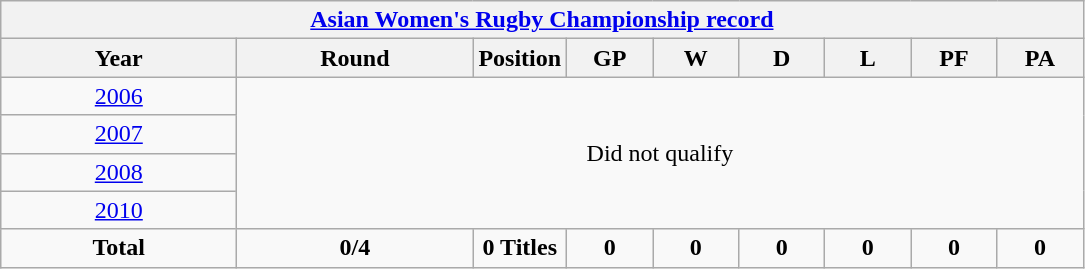<table class="wikitable" style="text-align: center;">
<tr>
<th colspan=9><a href='#'>Asian Women's Rugby Championship record</a></th>
</tr>
<tr>
<th width=150>Year</th>
<th width=150>Round</th>
<th width=50>Position</th>
<th width=50>GP</th>
<th width=50>W</th>
<th width=50>D</th>
<th width=50>L</th>
<th width=50>PF</th>
<th width=50>PA</th>
</tr>
<tr>
<td> <a href='#'>2006</a></td>
<td colspan=12  rowspan=4>Did not qualify</td>
</tr>
<tr>
<td> <a href='#'>2007</a></td>
</tr>
<tr>
<td> <a href='#'>2008</a></td>
</tr>
<tr>
<td> <a href='#'>2010</a></td>
</tr>
<tr>
<td><strong>Total</strong></td>
<td><strong>0/4</strong></td>
<td><strong>0 Titles</strong></td>
<td><strong>0</strong></td>
<td><strong>0</strong></td>
<td><strong>0</strong></td>
<td><strong>0</strong></td>
<td><strong>0</strong></td>
<td><strong>0</strong></td>
</tr>
</table>
